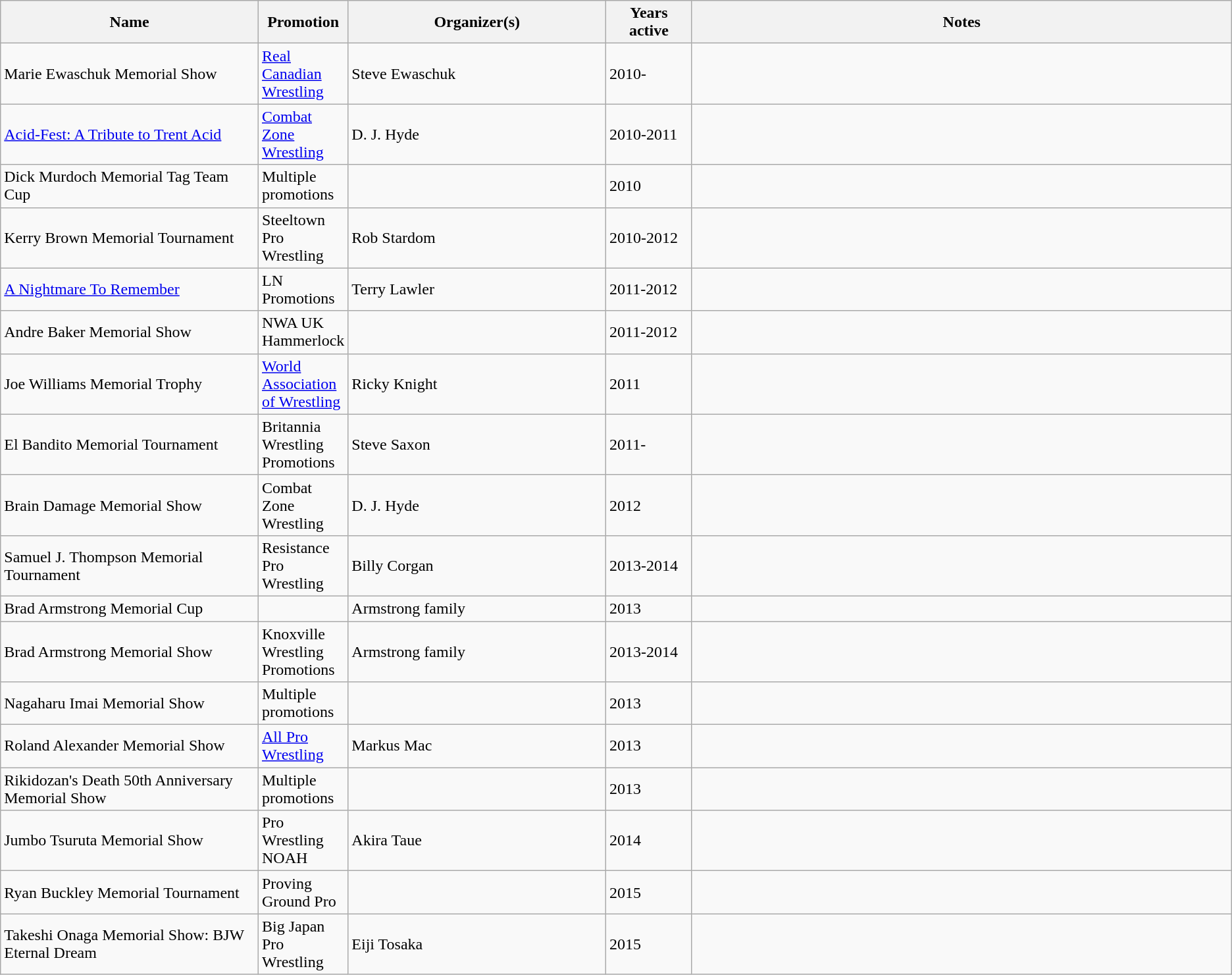<table class=wikitable>
<tr>
<th width="21%">Name</th>
<th width="7%">Promotion</th>
<th width="21%">Organizer(s)</th>
<th width="7%">Years active</th>
<th width="55%">Notes</th>
</tr>
<tr>
<td>Marie Ewaschuk Memorial Show</td>
<td><a href='#'>Real Canadian Wrestling</a></td>
<td>Steve Ewaschuk</td>
<td>2010- </td>
<td></td>
</tr>
<tr>
<td><a href='#'>Acid-Fest: A Tribute to Trent Acid</a></td>
<td><a href='#'>Combat Zone Wrestling</a></td>
<td>D. J. Hyde</td>
<td>2010-2011 </td>
<td></td>
</tr>
<tr>
<td>Dick Murdoch Memorial Tag Team Cup</td>
<td>Multiple promotions</td>
<td></td>
<td>2010 </td>
<td></td>
</tr>
<tr>
<td>Kerry Brown Memorial Tournament</td>
<td>Steeltown Pro Wrestling</td>
<td>Rob Stardom</td>
<td>2010-2012 </td>
<td></td>
</tr>
<tr>
<td><a href='#'>A Nightmare To Remember</a></td>
<td>LN Promotions</td>
<td>Terry Lawler</td>
<td>2011-2012 </td>
<td></td>
</tr>
<tr>
<td>Andre Baker Memorial Show</td>
<td>NWA UK Hammerlock</td>
<td></td>
<td>2011-2012 </td>
<td></td>
</tr>
<tr>
<td>Joe Williams Memorial Trophy</td>
<td><a href='#'>World Association of Wrestling</a></td>
<td>Ricky Knight</td>
<td>2011 </td>
<td></td>
</tr>
<tr>
<td>El Bandito Memorial Tournament</td>
<td>Britannia Wrestling Promotions</td>
<td>Steve Saxon</td>
<td>2011- </td>
<td></td>
</tr>
<tr>
<td>Brain Damage Memorial Show</td>
<td>Combat Zone Wrestling</td>
<td>D. J. Hyde</td>
<td>2012 </td>
<td></td>
</tr>
<tr>
<td>Samuel J. Thompson Memorial Tournament</td>
<td>Resistance Pro Wrestling</td>
<td>Billy Corgan</td>
<td>2013-2014 </td>
<td></td>
</tr>
<tr>
<td>Brad Armstrong Memorial Cup</td>
<td></td>
<td>Armstrong family</td>
<td>2013 </td>
<td></td>
</tr>
<tr>
<td>Brad Armstrong Memorial Show</td>
<td>Knoxville Wrestling Promotions</td>
<td>Armstrong family</td>
<td>2013-2014 </td>
<td></td>
</tr>
<tr>
<td>Nagaharu Imai Memorial Show</td>
<td>Multiple promotions</td>
<td></td>
<td>2013 </td>
<td></td>
</tr>
<tr>
<td>Roland Alexander Memorial Show</td>
<td><a href='#'>All Pro Wrestling</a></td>
<td>Markus Mac</td>
<td>2013 </td>
<td></td>
</tr>
<tr>
<td>Rikidozan's Death 50th Anniversary Memorial Show</td>
<td>Multiple promotions</td>
<td></td>
<td>2013 </td>
<td></td>
</tr>
<tr>
<td>Jumbo Tsuruta Memorial Show</td>
<td>Pro Wrestling NOAH</td>
<td>Akira Taue</td>
<td>2014 </td>
<td></td>
</tr>
<tr>
<td>Ryan Buckley Memorial Tournament</td>
<td>Proving Ground Pro</td>
<td></td>
<td>2015 </td>
<td></td>
</tr>
<tr>
<td>Takeshi Onaga Memorial Show: BJW Eternal Dream</td>
<td>Big Japan Pro Wrestling</td>
<td>Eiji Tosaka</td>
<td>2015 </td>
<td></td>
</tr>
</table>
